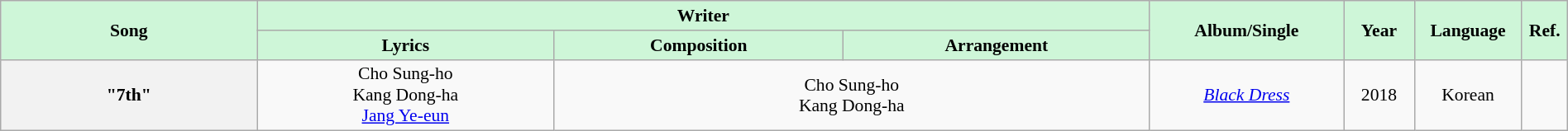<table class="wikitable" style="margin:0.5em auto; clear:both; font-size:.9em; text-align:center; width:100%">
<tr>
<th rowspan="2" style="width:200px; background:#CEF6D8;">Song</th>
<th colspan="3" style="width:900px; background:#CEF6D8;">Writer</th>
<th rowspan="2" style="width:150px; background:#CEF6D8;">Album/Single</th>
<th rowspan="2" style="width:50px; background:#CEF6D8;">Year</th>
<th rowspan="2" style="width:80px; background:#CEF6D8;">Language</th>
<th rowspan="2" style="width:30px; background:#CEF6D8;">Ref.</th>
</tr>
<tr>
<th style=background:#CEF6D8;">Lyrics</th>
<th style=background:#CEF6D8;">Composition</th>
<th style=background:#CEF6D8;">Arrangement</th>
</tr>
<tr>
<th>"7th" <br></th>
<td>Cho Sung-ho <br>Kang Dong-ha<br> <a href='#'>Jang Ye-eun</a></td>
<td colspan="2">Cho Sung-ho<br> Kang Dong-ha</td>
<td><em><a href='#'>Black Dress</a></em></td>
<td>2018</td>
<td>Korean</td>
<td></td>
</tr>
</table>
